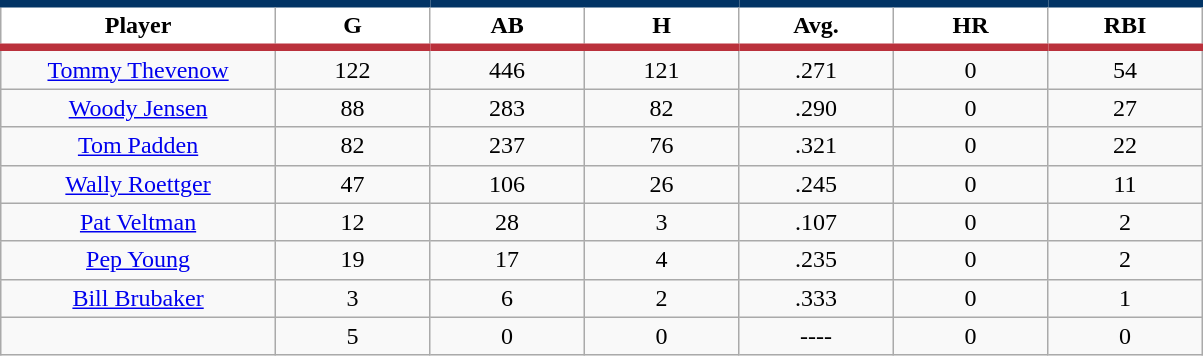<table class="wikitable sortable">
<tr>
<th style="background:#FFFFFF; border-top:#023465 5px solid; border-bottom:#ba313c 5px solid;" width="16%">Player</th>
<th style="background:#FFFFFF; border-top:#023465 5px solid; border-bottom:#ba313c 5px solid;" width="9%">G</th>
<th style="background:#FFFFFF; border-top:#023465 5px solid; border-bottom:#ba313c 5px solid;" width="9%">AB</th>
<th style="background:#FFFFFF; border-top:#023465 5px solid; border-bottom:#ba313c 5px solid;" width="9%">H</th>
<th style="background:#FFFFFF; border-top:#023465 5px solid; border-bottom:#ba313c 5px solid;" width="9%">Avg.</th>
<th style="background:#FFFFFF; border-top:#023465 5px solid; border-bottom:#ba313c 5px solid;" width="9%">HR</th>
<th style="background:#FFFFFF; border-top:#023465 5px solid; border-bottom:#ba313c 5px solid;" width="9%">RBI</th>
</tr>
<tr align="center">
<td><a href='#'>Tommy Thevenow</a></td>
<td>122</td>
<td>446</td>
<td>121</td>
<td>.271</td>
<td>0</td>
<td>54</td>
</tr>
<tr align="center">
<td><a href='#'>Woody Jensen</a></td>
<td>88</td>
<td>283</td>
<td>82</td>
<td>.290</td>
<td>0</td>
<td>27</td>
</tr>
<tr align="center">
<td><a href='#'>Tom Padden</a></td>
<td>82</td>
<td>237</td>
<td>76</td>
<td>.321</td>
<td>0</td>
<td>22</td>
</tr>
<tr align="center">
<td><a href='#'>Wally Roettger</a></td>
<td>47</td>
<td>106</td>
<td>26</td>
<td>.245</td>
<td>0</td>
<td>11</td>
</tr>
<tr align="center">
<td><a href='#'>Pat Veltman</a></td>
<td>12</td>
<td>28</td>
<td>3</td>
<td>.107</td>
<td>0</td>
<td>2</td>
</tr>
<tr align="center">
<td><a href='#'>Pep Young</a></td>
<td>19</td>
<td>17</td>
<td>4</td>
<td>.235</td>
<td>0</td>
<td>2</td>
</tr>
<tr align="center">
<td><a href='#'>Bill Brubaker</a></td>
<td>3</td>
<td>6</td>
<td>2</td>
<td>.333</td>
<td>0</td>
<td>1</td>
</tr>
<tr align="center">
<td></td>
<td>5</td>
<td>0</td>
<td>0</td>
<td>----</td>
<td>0</td>
<td>0</td>
</tr>
</table>
